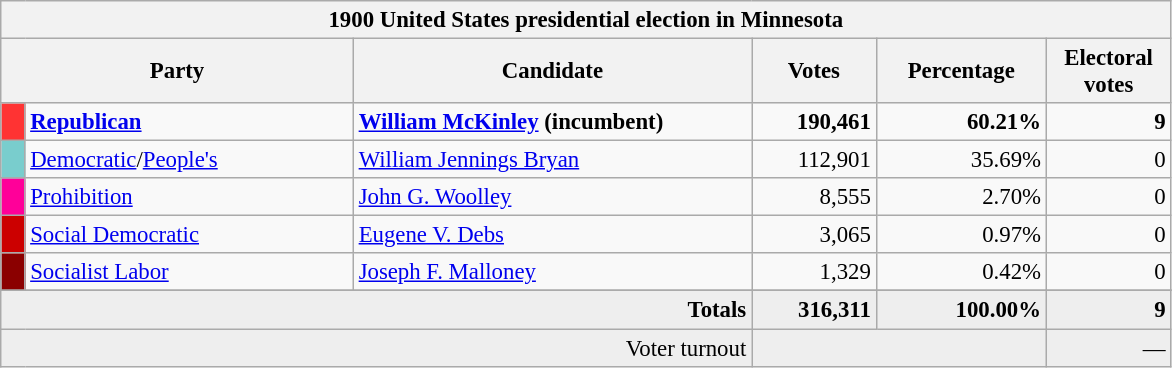<table class="wikitable" style="font-size: 95%;">
<tr>
<th colspan="6">1900 United States presidential election in Minnesota</th>
</tr>
<tr>
<th colspan="2" style="width: 15em">Party</th>
<th style="width: 17em">Candidate</th>
<th style="width: 5em">Votes</th>
<th style="width: 7em">Percentage</th>
<th style="width: 5em">Electoral votes</th>
</tr>
<tr>
<th style="background-color:#FF3333; width: 3px"></th>
<td style="width: 130px"><strong><a href='#'>Republican</a></strong></td>
<td><strong><a href='#'>William McKinley</a> (incumbent)</strong></td>
<td align="right"><strong>190,461</strong></td>
<td align="right"><strong>60.21%</strong></td>
<td align="right"><strong>9</strong></td>
</tr>
<tr>
<th style="background-color:#79CDCD; width: 3px"></th>
<td style="width: 130px"><a href='#'>Democratic</a>/<a href='#'>People's</a></td>
<td><a href='#'>William Jennings Bryan</a></td>
<td align="right">112,901</td>
<td align="right">35.69%</td>
<td align="right">0</td>
</tr>
<tr>
<th style="background-color:#f09; width: 3px"></th>
<td style="width: 130px"><a href='#'>Prohibition</a></td>
<td><a href='#'>John G. Woolley</a></td>
<td align="right">8,555</td>
<td align="right">2.70%</td>
<td align="right">0</td>
</tr>
<tr>
<th style="background-color:#c00; width: 3px"></th>
<td style="width: 130px"><a href='#'>Social Democratic</a></td>
<td><a href='#'>Eugene V. Debs</a></td>
<td align="right">3,065</td>
<td align="right">0.97%</td>
<td align="right">0</td>
</tr>
<tr>
<th style="background-color:#8B0000; width: 3px"></th>
<td style="width: 130px"><a href='#'>Socialist Labor</a></td>
<td><a href='#'>Joseph F. Malloney</a></td>
<td align="right">1,329</td>
<td align="right">0.42%</td>
<td align="right">0</td>
</tr>
<tr>
</tr>
<tr bgcolor="#EEEEEE">
<td colspan="3" align="right"><strong>Totals</strong></td>
<td align="right"><strong>316,311</strong></td>
<td align="right"><strong>100.00%</strong></td>
<td align="right"><strong>9</strong></td>
</tr>
<tr bgcolor="#EEEEEE">
<td colspan="3" align="right">Voter turnout</td>
<td colspan="2" align="right"></td>
<td align="right">—</td>
</tr>
</table>
